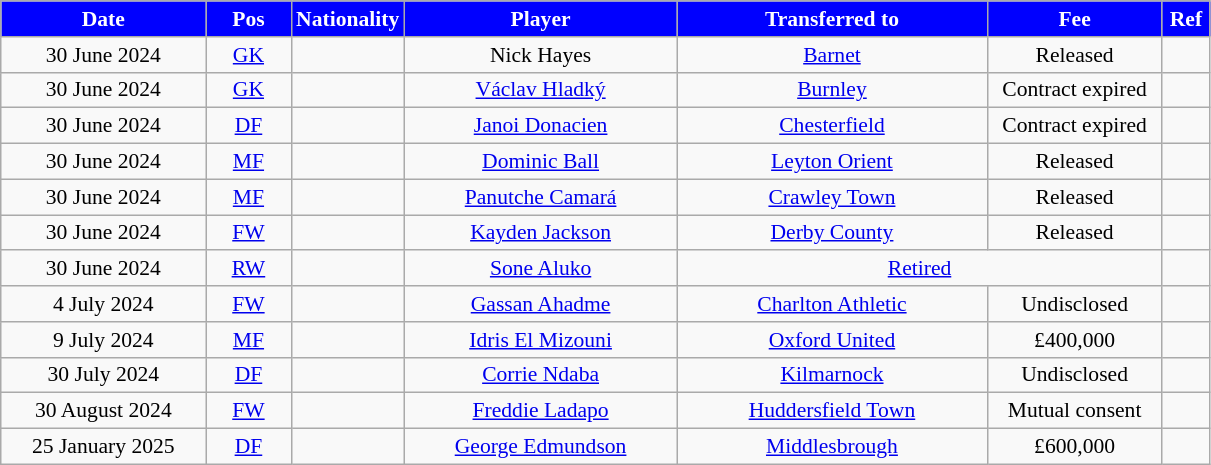<table class="wikitable"  style="text-align:center; font-size:90%; ">
<tr>
<th style="background:#0000FF;color:#FFFFFF;width:130px;">Date</th>
<th style="background:#0000FF;color:#FFFFFF;width:50px;">Pos</th>
<th style="background:#0000FF;color:#FFFFFF;width:50px;">Nationality</th>
<th style="background:#0000FF;color:#FFFFFF;width:175px;">Player</th>
<th style="background:#0000FF;color:#FFFFFF;width:200px;">Transferred to</th>
<th style="background:#0000FF;color:#FFFFFF;width:110px;">Fee</th>
<th style="background:#0000FF;color:#FFFFFF;width:25px;">Ref</th>
</tr>
<tr>
<td>30 June 2024</td>
<td><a href='#'>GK</a></td>
<td></td>
<td>Nick Hayes</td>
<td> <a href='#'>Barnet</a></td>
<td>Released</td>
<td></td>
</tr>
<tr>
<td>30 June 2024</td>
<td><a href='#'>GK</a></td>
<td></td>
<td><a href='#'>Václav Hladký</a></td>
<td> <a href='#'>Burnley</a></td>
<td>Contract expired</td>
<td></td>
</tr>
<tr>
<td>30 June 2024</td>
<td><a href='#'>DF</a></td>
<td></td>
<td><a href='#'>Janoi Donacien</a></td>
<td> <a href='#'>Chesterfield</a></td>
<td>Contract expired</td>
<td></td>
</tr>
<tr>
<td>30 June 2024</td>
<td><a href='#'>MF</a></td>
<td></td>
<td><a href='#'>Dominic Ball</a></td>
<td> <a href='#'>Leyton Orient</a></td>
<td>Released</td>
<td></td>
</tr>
<tr>
<td>30 June 2024</td>
<td><a href='#'>MF</a></td>
<td></td>
<td><a href='#'>Panutche Camará</a></td>
<td> <a href='#'>Crawley Town</a></td>
<td>Released</td>
<td></td>
</tr>
<tr>
<td>30 June 2024</td>
<td><a href='#'>FW</a></td>
<td></td>
<td><a href='#'>Kayden Jackson</a></td>
<td> <a href='#'>Derby County</a></td>
<td>Released</td>
<td></td>
</tr>
<tr>
<td>30 June 2024</td>
<td><a href='#'>RW</a></td>
<td></td>
<td><a href='#'>Sone Aluko</a></td>
<td colspan=2><a href='#'>Retired</a></td>
<td></td>
</tr>
<tr>
<td>4 July 2024</td>
<td><a href='#'>FW</a></td>
<td></td>
<td><a href='#'>Gassan Ahadme</a></td>
<td> <a href='#'>Charlton Athletic</a></td>
<td>Undisclosed</td>
<td></td>
</tr>
<tr>
<td>9 July 2024</td>
<td><a href='#'>MF</a></td>
<td></td>
<td><a href='#'>Idris El Mizouni</a></td>
<td> <a href='#'>Oxford United</a></td>
<td>£400,000</td>
<td></td>
</tr>
<tr>
<td>30 July 2024</td>
<td><a href='#'>DF</a></td>
<td></td>
<td><a href='#'>Corrie Ndaba</a></td>
<td> <a href='#'>Kilmarnock</a></td>
<td>Undisclosed</td>
<td></td>
</tr>
<tr>
<td>30 August 2024</td>
<td><a href='#'>FW</a></td>
<td></td>
<td><a href='#'>Freddie Ladapo</a></td>
<td> <a href='#'>Huddersfield Town</a></td>
<td>Mutual consent</td>
<td></td>
</tr>
<tr>
<td>25 January 2025</td>
<td><a href='#'>DF</a></td>
<td></td>
<td><a href='#'>George Edmundson</a></td>
<td> <a href='#'>Middlesbrough</a></td>
<td>£600,000</td>
<td></td>
</tr>
</table>
